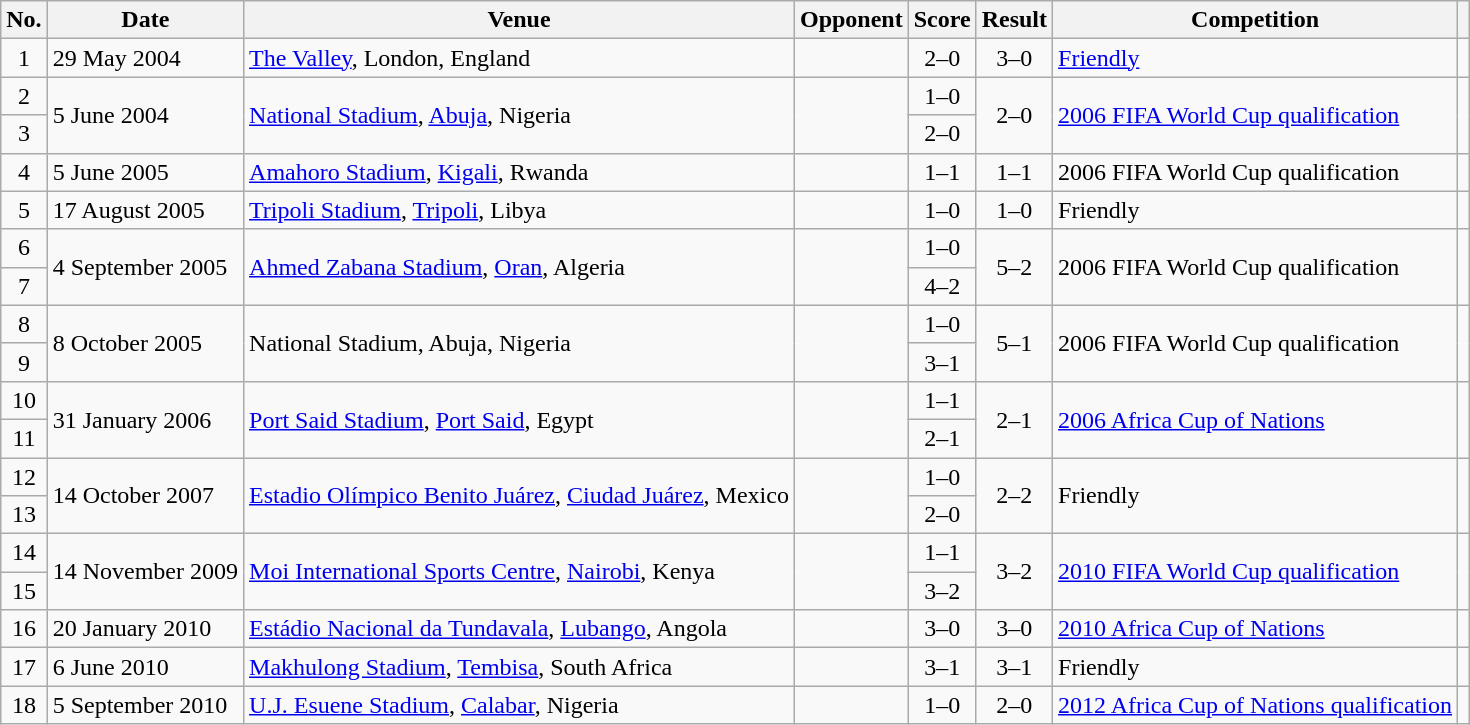<table class="wikitable sortable">
<tr>
<th scope="col">No.</th>
<th scope="col">Date</th>
<th scope="col">Venue</th>
<th scope="col">Opponent</th>
<th scope="col">Score</th>
<th scope="col">Result</th>
<th scope="col">Competition</th>
<th scope="col" class="unsortable"></th>
</tr>
<tr>
<td style="text-align:center">1</td>
<td>29 May 2004</td>
<td><a href='#'>The Valley</a>, London, England</td>
<td></td>
<td style="text-align:center">2–0</td>
<td style="text-align:center">3–0</td>
<td><a href='#'>Friendly</a></td>
<td></td>
</tr>
<tr>
<td style="text-align:center">2</td>
<td rowspan="2">5 June 2004</td>
<td rowspan="2"><a href='#'>National Stadium</a>, <a href='#'>Abuja</a>, Nigeria</td>
<td rowspan="2"></td>
<td style="text-align:center">1–0</td>
<td rowspan="2" style="text-align:center">2–0</td>
<td rowspan="2"><a href='#'>2006 FIFA World Cup qualification</a></td>
<td rowspan="2"></td>
</tr>
<tr>
<td style="text-align:center">3</td>
<td style="text-align:center">2–0</td>
</tr>
<tr>
<td style="text-align:center">4</td>
<td>5 June 2005</td>
<td><a href='#'>Amahoro Stadium</a>, <a href='#'>Kigali</a>, Rwanda</td>
<td></td>
<td style="text-align:center">1–1</td>
<td style="text-align:center">1–1</td>
<td>2006 FIFA World Cup qualification</td>
<td></td>
</tr>
<tr>
<td style="text-align:center">5</td>
<td>17 August 2005</td>
<td><a href='#'>Tripoli Stadium</a>, <a href='#'>Tripoli</a>, Libya</td>
<td></td>
<td style="text-align:center">1–0</td>
<td style="text-align:center">1–0</td>
<td>Friendly</td>
<td></td>
</tr>
<tr>
<td style="text-align:center">6</td>
<td rowspan="2">4 September 2005</td>
<td rowspan="2"><a href='#'>Ahmed Zabana Stadium</a>, <a href='#'>Oran</a>, Algeria</td>
<td rowspan="2"></td>
<td style="text-align:center">1–0</td>
<td rowspan="2" style="text-align:center">5–2</td>
<td rowspan="2">2006 FIFA World Cup qualification</td>
<td rowspan="2"></td>
</tr>
<tr>
<td style="text-align:center">7</td>
<td style="text-align:center">4–2</td>
</tr>
<tr>
<td style="text-align:center">8</td>
<td rowspan="2">8 October 2005</td>
<td rowspan="2">National Stadium, Abuja, Nigeria</td>
<td rowspan="2"></td>
<td style="text-align:center">1–0</td>
<td rowspan="2" style="text-align:center">5–1</td>
<td rowspan="2">2006 FIFA World Cup qualification</td>
<td rowspan="2"></td>
</tr>
<tr>
<td style="text-align:center">9</td>
<td style="text-align:center">3–1</td>
</tr>
<tr>
<td style="text-align:center">10</td>
<td rowspan="2">31 January 2006</td>
<td rowspan="2"><a href='#'>Port Said Stadium</a>, <a href='#'>Port Said</a>, Egypt</td>
<td rowspan="2"></td>
<td style="text-align:center">1–1</td>
<td rowspan="2" style="text-align:center">2–1</td>
<td rowspan="2"><a href='#'>2006 Africa Cup of Nations</a></td>
<td rowspan="2"></td>
</tr>
<tr>
<td style="text-align:center">11</td>
<td style="text-align:center">2–1</td>
</tr>
<tr>
<td style="text-align:center">12</td>
<td rowspan="2">14 October 2007</td>
<td rowspan="2"><a href='#'>Estadio Olímpico Benito Juárez</a>, <a href='#'>Ciudad Juárez</a>, Mexico</td>
<td rowspan="2"></td>
<td style="text-align:center">1–0</td>
<td rowspan="2" style="text-align:center">2–2</td>
<td rowspan="2">Friendly</td>
<td rowspan="2"></td>
</tr>
<tr>
<td style="text-align:center">13</td>
<td style="text-align:center">2–0</td>
</tr>
<tr>
<td style="text-align:center">14</td>
<td rowspan="2">14 November 2009</td>
<td rowspan="2"><a href='#'>Moi International Sports Centre</a>, <a href='#'>Nairobi</a>, Kenya</td>
<td rowspan="2"></td>
<td style="text-align:center">1–1</td>
<td rowspan="2" style="text-align:center">3–2</td>
<td rowspan="2"><a href='#'>2010 FIFA World Cup qualification</a></td>
<td rowspan="2"></td>
</tr>
<tr>
<td style="text-align:center">15</td>
<td style="text-align:center">3–2</td>
</tr>
<tr>
<td style="text-align:center">16</td>
<td>20 January 2010</td>
<td><a href='#'>Estádio Nacional da Tundavala</a>, <a href='#'>Lubango</a>, Angola</td>
<td></td>
<td style="text-align:center">3–0</td>
<td style="text-align:center">3–0</td>
<td><a href='#'>2010 Africa Cup of Nations</a></td>
<td></td>
</tr>
<tr>
<td style="text-align:center">17</td>
<td>6 June 2010</td>
<td><a href='#'>Makhulong Stadium</a>, <a href='#'>Tembisa</a>, South Africa</td>
<td></td>
<td style="text-align:center">3–1</td>
<td style="text-align:center">3–1</td>
<td>Friendly</td>
<td></td>
</tr>
<tr>
<td style="text-align:center">18</td>
<td>5 September 2010</td>
<td><a href='#'>U.J. Esuene Stadium</a>, <a href='#'>Calabar</a>, Nigeria</td>
<td></td>
<td style="text-align:center">1–0</td>
<td style="text-align:center">2–0</td>
<td><a href='#'>2012 Africa Cup of Nations qualification</a></td>
<td></td>
</tr>
</table>
